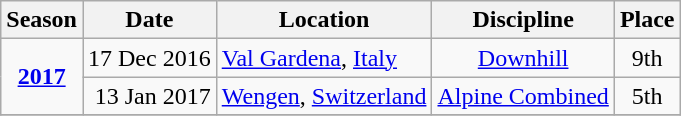<table class="wikitable">
<tr>
<th>Season</th>
<th>Date</th>
<th>Location</th>
<th>Discipline</th>
<th>Place</th>
</tr>
<tr>
<td align="center" rowspan="2"><strong><a href='#'>2017</a></strong></td>
<td align="right">17 Dec 2016</td>
<td><a href='#'>Val Gardena</a>, <a href='#'>Italy</a></td>
<td align="center"><a href='#'>Downhill</a></td>
<td align="center">9th</td>
</tr>
<tr>
<td align="right">13 Jan 2017</td>
<td><a href='#'>Wengen</a>, <a href='#'>Switzerland</a></td>
<td align="center"><a href='#'>Alpine Combined</a></td>
<td align="center">5th</td>
</tr>
<tr>
</tr>
</table>
